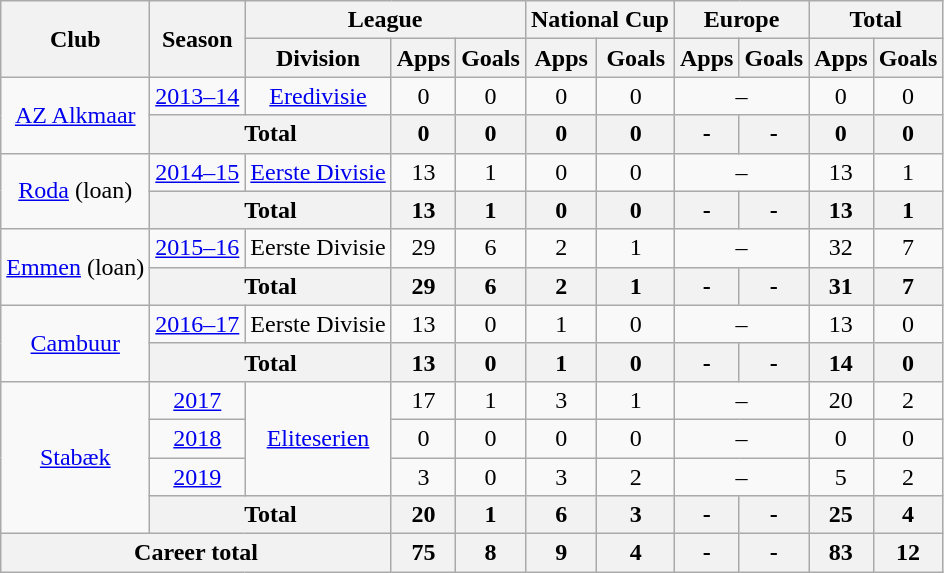<table class="wikitable" style="text-align: center;">
<tr>
<th rowspan="2">Club</th>
<th rowspan="2">Season</th>
<th colspan="3">League</th>
<th colspan="2">National Cup</th>
<th colspan="2">Europe</th>
<th colspan="2">Total</th>
</tr>
<tr>
<th>Division</th>
<th>Apps</th>
<th>Goals</th>
<th>Apps</th>
<th>Goals</th>
<th>Apps</th>
<th>Goals</th>
<th>Apps</th>
<th>Goals</th>
</tr>
<tr>
<td rowspan="2" valign="center"><a href='#'>AZ Alkmaar</a></td>
<td><a href='#'>2013–14</a></td>
<td rowspan="1" valign="center"><a href='#'>Eredivisie</a></td>
<td>0</td>
<td>0</td>
<td>0</td>
<td>0</td>
<td colspan="2">–</td>
<td>0</td>
<td>0</td>
</tr>
<tr>
<th colspan="2">Total</th>
<th>0</th>
<th>0</th>
<th>0</th>
<th>0</th>
<th>-</th>
<th>-</th>
<th>0</th>
<th>0</th>
</tr>
<tr>
<td rowspan="2" valign="center"><a href='#'>Roda</a> (loan)</td>
<td><a href='#'>2014–15</a></td>
<td rowspan="1" valign="center"><a href='#'>Eerste Divisie</a></td>
<td>13</td>
<td>1</td>
<td>0</td>
<td>0</td>
<td colspan="2">–</td>
<td>13</td>
<td>1</td>
</tr>
<tr>
<th colspan="2">Total</th>
<th>13</th>
<th>1</th>
<th>0</th>
<th>0</th>
<th>-</th>
<th>-</th>
<th>13</th>
<th>1</th>
</tr>
<tr>
<td rowspan="2" valign="center"><a href='#'>Emmen</a> (loan)</td>
<td><a href='#'>2015–16</a></td>
<td rowspan="1" valign="center">Eerste Divisie</td>
<td>29</td>
<td>6</td>
<td>2</td>
<td>1</td>
<td colspan="2">–</td>
<td>32</td>
<td>7</td>
</tr>
<tr>
<th colspan="2">Total</th>
<th>29</th>
<th>6</th>
<th>2</th>
<th>1</th>
<th>-</th>
<th>-</th>
<th>31</th>
<th>7</th>
</tr>
<tr>
<td rowspan="2" valign="center"><a href='#'>Cambuur</a></td>
<td><a href='#'>2016–17</a></td>
<td rowspan="1" valign="center">Eerste Divisie</td>
<td>13</td>
<td>0</td>
<td>1</td>
<td>0</td>
<td colspan="2">–</td>
<td>13</td>
<td>0</td>
</tr>
<tr>
<th colspan="2">Total</th>
<th>13</th>
<th>0</th>
<th>1</th>
<th>0</th>
<th>-</th>
<th>-</th>
<th>14</th>
<th>0</th>
</tr>
<tr>
<td rowspan="4" valign="center"><a href='#'>Stabæk</a></td>
<td><a href='#'>2017</a></td>
<td rowspan="3" valign="center"><a href='#'>Eliteserien</a></td>
<td>17</td>
<td>1</td>
<td>3</td>
<td>1</td>
<td colspan="2">–</td>
<td>20</td>
<td>2</td>
</tr>
<tr>
<td><a href='#'>2018</a></td>
<td>0</td>
<td>0</td>
<td>0</td>
<td>0</td>
<td colspan="2">–</td>
<td>0</td>
<td>0</td>
</tr>
<tr>
<td><a href='#'>2019</a></td>
<td>3</td>
<td>0</td>
<td>3</td>
<td>2</td>
<td colspan="2">–</td>
<td>5</td>
<td>2</td>
</tr>
<tr>
<th colspan="2">Total</th>
<th>20</th>
<th>1</th>
<th>6</th>
<th>3</th>
<th>-</th>
<th>-</th>
<th>25</th>
<th>4</th>
</tr>
<tr>
<th colspan="3">Career total</th>
<th>75</th>
<th>8</th>
<th>9</th>
<th>4</th>
<th>-</th>
<th>-</th>
<th>83</th>
<th>12</th>
</tr>
</table>
